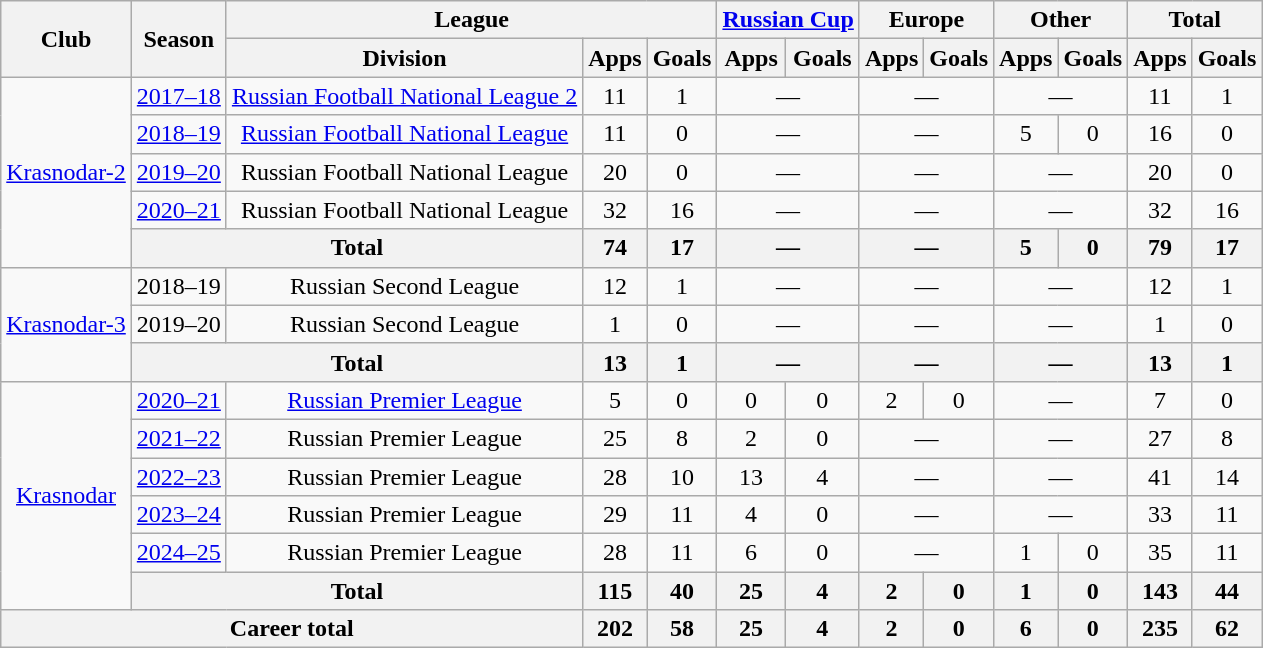<table class="wikitable" style="text-align:center">
<tr>
<th rowspan="2">Club</th>
<th rowspan="2">Season</th>
<th colspan="3">League</th>
<th colspan="2"><a href='#'>Russian Cup</a></th>
<th colspan="2">Europe</th>
<th colspan="2">Other</th>
<th colspan="2">Total</th>
</tr>
<tr>
<th>Division</th>
<th>Apps</th>
<th>Goals</th>
<th>Apps</th>
<th>Goals</th>
<th>Apps</th>
<th>Goals</th>
<th>Apps</th>
<th>Goals</th>
<th>Apps</th>
<th>Goals</th>
</tr>
<tr>
<td rowspan="5"><a href='#'>Krasnodar-2</a></td>
<td><a href='#'>2017–18</a></td>
<td><a href='#'>Russian Football National League 2</a></td>
<td>11</td>
<td>1</td>
<td colspan="2">—</td>
<td colspan="2">—</td>
<td colspan="2">—</td>
<td>11</td>
<td>1</td>
</tr>
<tr>
<td><a href='#'>2018–19</a></td>
<td><a href='#'>Russian Football National League</a></td>
<td>11</td>
<td>0</td>
<td colspan="2">—</td>
<td colspan="2">—</td>
<td>5</td>
<td>0</td>
<td>16</td>
<td>0</td>
</tr>
<tr>
<td><a href='#'>2019–20</a></td>
<td>Russian Football National League</td>
<td>20</td>
<td>0</td>
<td colspan="2">—</td>
<td colspan="2">—</td>
<td colspan="2">—</td>
<td>20</td>
<td>0</td>
</tr>
<tr>
<td><a href='#'>2020–21</a></td>
<td>Russian Football National League</td>
<td>32</td>
<td>16</td>
<td colspan="2">—</td>
<td colspan="2">—</td>
<td colspan="2">—</td>
<td>32</td>
<td>16</td>
</tr>
<tr>
<th colspan="2">Total</th>
<th>74</th>
<th>17</th>
<th colspan="2">—</th>
<th colspan="2">—</th>
<th>5</th>
<th>0</th>
<th>79</th>
<th>17</th>
</tr>
<tr>
<td rowspan="3"><a href='#'>Krasnodar-3</a></td>
<td>2018–19</td>
<td>Russian Second League</td>
<td>12</td>
<td>1</td>
<td colspan="2">—</td>
<td colspan="2">—</td>
<td colspan="2">—</td>
<td>12</td>
<td>1</td>
</tr>
<tr>
<td>2019–20</td>
<td>Russian Second League</td>
<td>1</td>
<td>0</td>
<td colspan="2">—</td>
<td colspan="2">—</td>
<td colspan="2">—</td>
<td>1</td>
<td>0</td>
</tr>
<tr>
<th colspan="2">Total</th>
<th>13</th>
<th>1</th>
<th colspan="2">—</th>
<th colspan="2">—</th>
<th colspan="2">—</th>
<th>13</th>
<th>1</th>
</tr>
<tr>
<td rowspan="6"><a href='#'>Krasnodar</a></td>
<td><a href='#'>2020–21</a></td>
<td><a href='#'>Russian Premier League</a></td>
<td>5</td>
<td>0</td>
<td>0</td>
<td>0</td>
<td>2</td>
<td>0</td>
<td colspan="2">—</td>
<td>7</td>
<td>0</td>
</tr>
<tr>
<td><a href='#'>2021–22</a></td>
<td>Russian Premier League</td>
<td>25</td>
<td>8</td>
<td>2</td>
<td>0</td>
<td colspan="2">—</td>
<td colspan="2">—</td>
<td>27</td>
<td>8</td>
</tr>
<tr>
<td><a href='#'>2022–23</a></td>
<td>Russian Premier League</td>
<td>28</td>
<td>10</td>
<td>13</td>
<td>4</td>
<td colspan="2">—</td>
<td colspan="2">—</td>
<td>41</td>
<td>14</td>
</tr>
<tr>
<td><a href='#'>2023–24</a></td>
<td>Russian Premier League</td>
<td>29</td>
<td>11</td>
<td>4</td>
<td>0</td>
<td colspan="2">—</td>
<td colspan="2">—</td>
<td>33</td>
<td>11</td>
</tr>
<tr>
<td><a href='#'>2024–25</a></td>
<td>Russian Premier League</td>
<td>28</td>
<td>11</td>
<td>6</td>
<td>0</td>
<td colspan="2">—</td>
<td>1</td>
<td>0</td>
<td>35</td>
<td>11</td>
</tr>
<tr>
<th colspan="2">Total</th>
<th>115</th>
<th>40</th>
<th>25</th>
<th>4</th>
<th>2</th>
<th>0</th>
<th>1</th>
<th>0</th>
<th>143</th>
<th>44</th>
</tr>
<tr>
<th colspan="3">Career total</th>
<th>202</th>
<th>58</th>
<th>25</th>
<th>4</th>
<th>2</th>
<th>0</th>
<th>6</th>
<th>0</th>
<th>235</th>
<th>62</th>
</tr>
</table>
